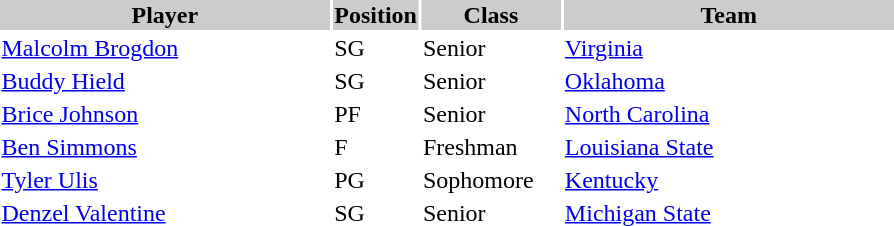<table style="width:600px" "border:'1' 'solid' 'gray'">
<tr>
<th style="background:#ccc; width:40%;">Player</th>
<th style="background:#ccc; width:4%;">Position</th>
<th style="background:#ccc; width:16%;">Class</th>
<th style="background:#ccc; width:40%;">Team</th>
</tr>
<tr>
<td><a href='#'>Malcolm Brogdon</a></td>
<td>SG</td>
<td>Senior</td>
<td><a href='#'>Virginia</a></td>
</tr>
<tr>
<td><a href='#'>Buddy Hield</a></td>
<td>SG</td>
<td>Senior</td>
<td><a href='#'>Oklahoma</a></td>
</tr>
<tr>
<td><a href='#'>Brice Johnson</a></td>
<td>PF</td>
<td>Senior</td>
<td><a href='#'>North Carolina</a></td>
</tr>
<tr>
<td><a href='#'>Ben Simmons</a></td>
<td>F</td>
<td>Freshman</td>
<td><a href='#'>Louisiana State</a></td>
</tr>
<tr>
<td><a href='#'>Tyler Ulis</a></td>
<td>PG</td>
<td>Sophomore</td>
<td><a href='#'>Kentucky</a></td>
</tr>
<tr>
<td><a href='#'>Denzel Valentine</a></td>
<td>SG</td>
<td>Senior</td>
<td><a href='#'>Michigan State</a></td>
</tr>
</table>
